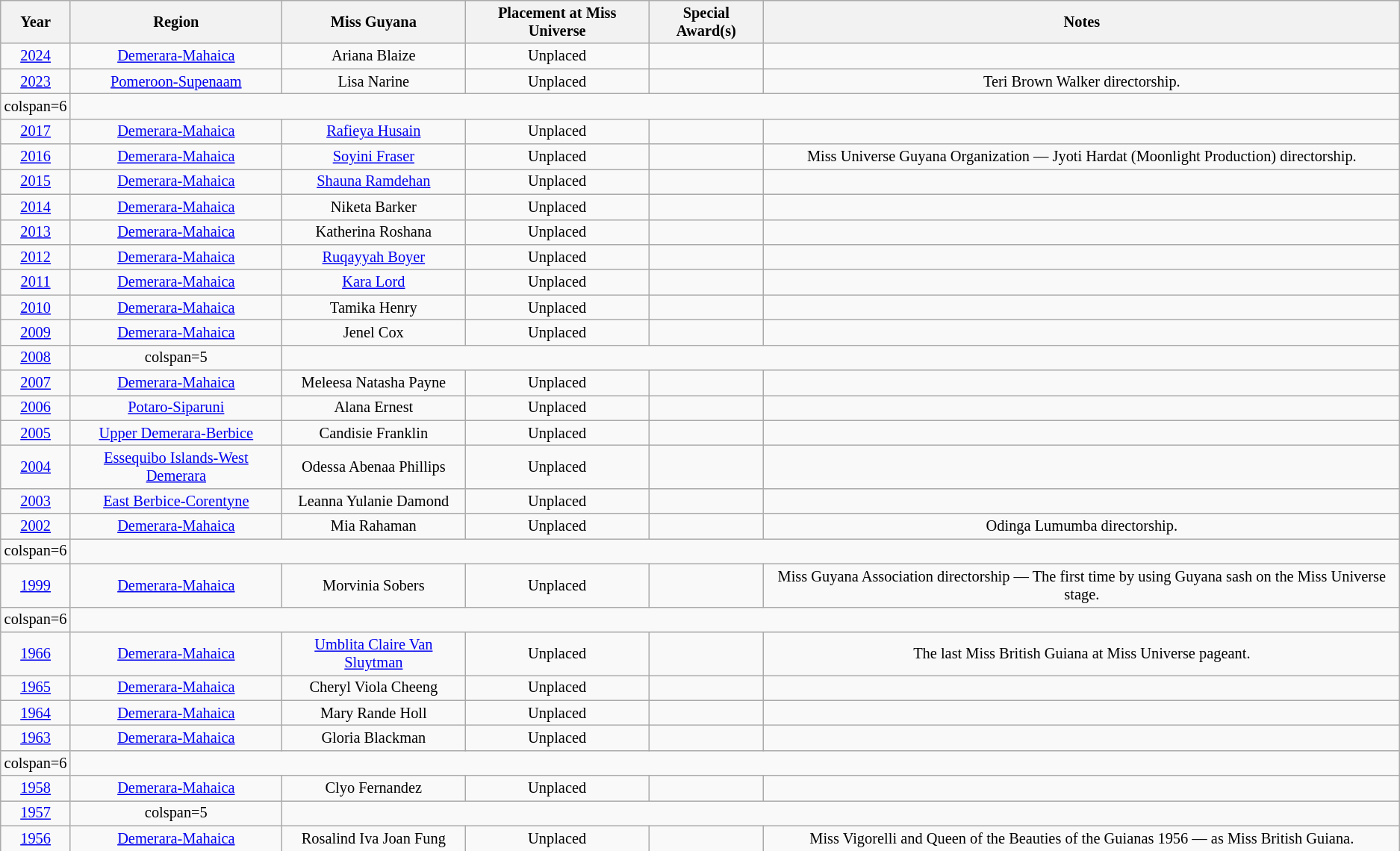<table class="wikitable " style="font-size: 85%; text-align:center;">
<tr>
<th>Year</th>
<th>Region</th>
<th>Miss Guyana</th>
<th>Placement at Miss Universe</th>
<th>Special Award(s)</th>
<th>Notes</th>
</tr>
<tr>
<td><a href='#'>2024</a></td>
<td><a href='#'>Demerara-Mahaica</a></td>
<td>Ariana Blaize</td>
<td>Unplaced</td>
<td></td>
<td></td>
</tr>
<tr>
<td><a href='#'>2023</a></td>
<td><a href='#'>Pomeroon-Supenaam</a></td>
<td>Lisa Narine</td>
<td>Unplaced</td>
<td></td>
<td>Teri Brown Walker directorship.</td>
</tr>
<tr>
<td>colspan=6 </td>
</tr>
<tr>
<td><a href='#'>2017</a></td>
<td><a href='#'>Demerara-Mahaica</a></td>
<td><a href='#'>Rafieya Husain</a></td>
<td>Unplaced</td>
<td></td>
<td></td>
</tr>
<tr>
<td><a href='#'>2016</a></td>
<td><a href='#'>Demerara-Mahaica</a></td>
<td><a href='#'>Soyini Fraser</a></td>
<td>Unplaced</td>
<td></td>
<td>Miss Universe Guyana Organization — Jyoti Hardat (Moonlight Production) directorship.</td>
</tr>
<tr>
<td><a href='#'>2015</a></td>
<td><a href='#'>Demerara-Mahaica</a></td>
<td><a href='#'>Shauna Ramdehan</a></td>
<td>Unplaced</td>
<td></td>
<td></td>
</tr>
<tr>
<td><a href='#'>2014</a></td>
<td><a href='#'>Demerara-Mahaica</a></td>
<td>Niketa Barker</td>
<td>Unplaced</td>
<td></td>
<td></td>
</tr>
<tr>
<td><a href='#'>2013</a></td>
<td><a href='#'>Demerara-Mahaica</a></td>
<td>Katherina Roshana</td>
<td>Unplaced</td>
<td></td>
<td></td>
</tr>
<tr>
<td><a href='#'>2012</a></td>
<td><a href='#'>Demerara-Mahaica</a></td>
<td><a href='#'>Ruqayyah Boyer</a></td>
<td>Unplaced</td>
<td></td>
<td></td>
</tr>
<tr>
<td><a href='#'>2011</a></td>
<td><a href='#'>Demerara-Mahaica</a></td>
<td><a href='#'>Kara Lord</a></td>
<td>Unplaced</td>
<td></td>
<td></td>
</tr>
<tr>
<td><a href='#'>2010</a></td>
<td><a href='#'>Demerara-Mahaica</a></td>
<td>Tamika Henry</td>
<td>Unplaced</td>
<td></td>
<td></td>
</tr>
<tr>
<td><a href='#'>2009</a></td>
<td><a href='#'>Demerara-Mahaica</a></td>
<td>Jenel Cox</td>
<td>Unplaced</td>
<td></td>
<td></td>
</tr>
<tr>
<td><a href='#'>2008</a></td>
<td>colspan=5 </td>
</tr>
<tr>
<td><a href='#'>2007</a></td>
<td><a href='#'>Demerara-Mahaica</a></td>
<td>Meleesa Natasha Payne</td>
<td>Unplaced</td>
<td></td>
<td></td>
</tr>
<tr>
<td><a href='#'>2006</a></td>
<td><a href='#'>Potaro-Siparuni</a></td>
<td>Alana Ernest</td>
<td>Unplaced</td>
<td></td>
<td></td>
</tr>
<tr>
<td><a href='#'>2005</a></td>
<td><a href='#'>Upper Demerara-Berbice</a></td>
<td>Candisie Franklin</td>
<td>Unplaced</td>
<td></td>
<td></td>
</tr>
<tr>
<td><a href='#'>2004</a></td>
<td><a href='#'>Essequibo Islands-West Demerara</a></td>
<td>Odessa Abenaa Phillips</td>
<td>Unplaced</td>
<td></td>
<td></td>
</tr>
<tr>
<td><a href='#'>2003</a></td>
<td><a href='#'>East Berbice-Corentyne</a></td>
<td>Leanna Yulanie Damond</td>
<td>Unplaced</td>
<td></td>
<td></td>
</tr>
<tr>
<td><a href='#'>2002</a></td>
<td><a href='#'>Demerara-Mahaica</a></td>
<td>Mia Rahaman</td>
<td>Unplaced</td>
<td></td>
<td>Odinga Lumumba directorship.</td>
</tr>
<tr>
<td>colspan=6 </td>
</tr>
<tr>
<td><a href='#'>1999</a></td>
<td><a href='#'>Demerara-Mahaica</a></td>
<td>Morvinia Sobers</td>
<td>Unplaced</td>
<td></td>
<td>Miss Guyana Association directorship ― The first time by using Guyana sash on the Miss Universe stage.</td>
</tr>
<tr>
<td>colspan=6 </td>
</tr>
<tr>
<td><a href='#'>1966</a></td>
<td><a href='#'>Demerara-Mahaica</a></td>
<td><a href='#'>Umblita Claire Van Sluytman</a></td>
<td>Unplaced</td>
<td></td>
<td>The last Miss British Guiana at Miss Universe pageant.</td>
</tr>
<tr>
<td><a href='#'>1965</a></td>
<td><a href='#'>Demerara-Mahaica</a></td>
<td>Cheryl Viola Cheeng</td>
<td>Unplaced</td>
<td></td>
<td></td>
</tr>
<tr>
<td><a href='#'>1964</a></td>
<td><a href='#'>Demerara-Mahaica</a></td>
<td>Mary Rande Holl</td>
<td>Unplaced</td>
<td></td>
<td></td>
</tr>
<tr>
<td><a href='#'>1963</a></td>
<td><a href='#'>Demerara-Mahaica</a></td>
<td>Gloria Blackman</td>
<td>Unplaced</td>
<td></td>
<td></td>
</tr>
<tr>
<td>colspan=6 </td>
</tr>
<tr>
<td><a href='#'>1958</a></td>
<td><a href='#'>Demerara-Mahaica</a></td>
<td>Clyo Fernandez</td>
<td>Unplaced</td>
<td></td>
<td></td>
</tr>
<tr>
<td><a href='#'>1957</a></td>
<td>colspan=5 </td>
</tr>
<tr>
<td><a href='#'>1956</a></td>
<td><a href='#'>Demerara-Mahaica</a></td>
<td>Rosalind Iva Joan Fung</td>
<td>Unplaced</td>
<td></td>
<td>Miss Vigorelli and Queen of the Beauties of the Guianas 1956 ― as Miss British Guiana.</td>
</tr>
<tr>
</tr>
</table>
